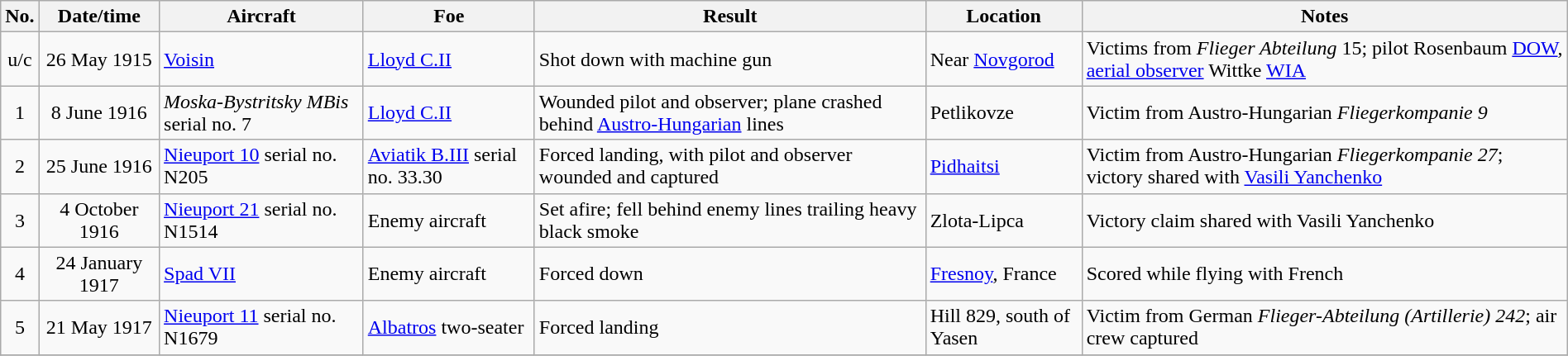<table class="wikitable" border="1" style="margin: 1em auto 1em auto">
<tr>
<th>No.</th>
<th>Date/time</th>
<th>Aircraft</th>
<th>Foe</th>
<th>Result</th>
<th>Location</th>
<th>Notes</th>
</tr>
<tr>
<td align="center">u/c</td>
<td align="center">26 May 1915</td>
<td><a href='#'>Voisin</a></td>
<td><a href='#'>Lloyd C.II</a></td>
<td>Shot down with machine gun</td>
<td>Near <a href='#'>Novgorod</a></td>
<td>Victims from <em>Flieger Abteilung</em> 15; pilot Rosenbaum <a href='#'>DOW</a>, <a href='#'>aerial observer</a> Wittke <a href='#'>WIA</a></td>
</tr>
<tr>
<td align="center">1</td>
<td align="center">8 June 1916</td>
<td><em>Moska-Bystritsky MBis</em> serial no. 7</td>
<td><a href='#'>Lloyd C.II</a></td>
<td>Wounded pilot and observer; plane crashed behind <a href='#'>Austro-Hungarian</a> lines</td>
<td>Petlikovze</td>
<td>Victim from Austro-Hungarian <em>Fliegerkompanie 9</em></td>
</tr>
<tr>
<td align="center">2</td>
<td align="center">25 June 1916</td>
<td><a href='#'>Nieuport 10</a> serial no. N205</td>
<td><a href='#'>Aviatik B.III</a> serial no. 33.30</td>
<td>Forced landing, with pilot and observer wounded and captured</td>
<td><a href='#'>Pidhaitsi</a></td>
<td>Victim from Austro-Hungarian <em>Fliegerkompanie 27</em>; victory shared with <a href='#'>Vasili Yanchenko</a></td>
</tr>
<tr>
<td align="center">3</td>
<td align="center">4 October 1916</td>
<td><a href='#'>Nieuport 21</a> serial no. N1514</td>
<td>Enemy aircraft</td>
<td>Set afire; fell behind enemy lines trailing heavy black smoke</td>
<td>Zlota-Lipca</td>
<td>Victory claim shared with Vasili Yanchenko</td>
</tr>
<tr>
<td align="center">4</td>
<td align="center">24 January 1917</td>
<td><a href='#'>Spad VII</a></td>
<td>Enemy aircraft</td>
<td>Forced down</td>
<td><a href='#'>Fresnoy</a>, France</td>
<td>Scored while flying with French</td>
</tr>
<tr>
<td align="center">5</td>
<td align="center">21 May 1917</td>
<td><a href='#'>Nieuport 11</a> serial no. N1679</td>
<td><a href='#'>Albatros</a> two-seater</td>
<td>Forced landing</td>
<td>Hill 829, south of Yasen</td>
<td>Victim from German <em>Flieger-Abteilung (Artillerie) 242</em>; air crew captured</td>
</tr>
<tr>
</tr>
</table>
